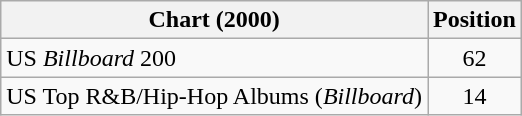<table class="wikitable sortable plainrowheaders">
<tr>
<th>Chart (2000)</th>
<th>Position</th>
</tr>
<tr>
<td>US <em>Billboard</em> 200</td>
<td style="text-align:center">62</td>
</tr>
<tr>
<td>US Top R&B/Hip-Hop Albums (<em>Billboard</em>)</td>
<td style="text-align:center">14</td>
</tr>
</table>
